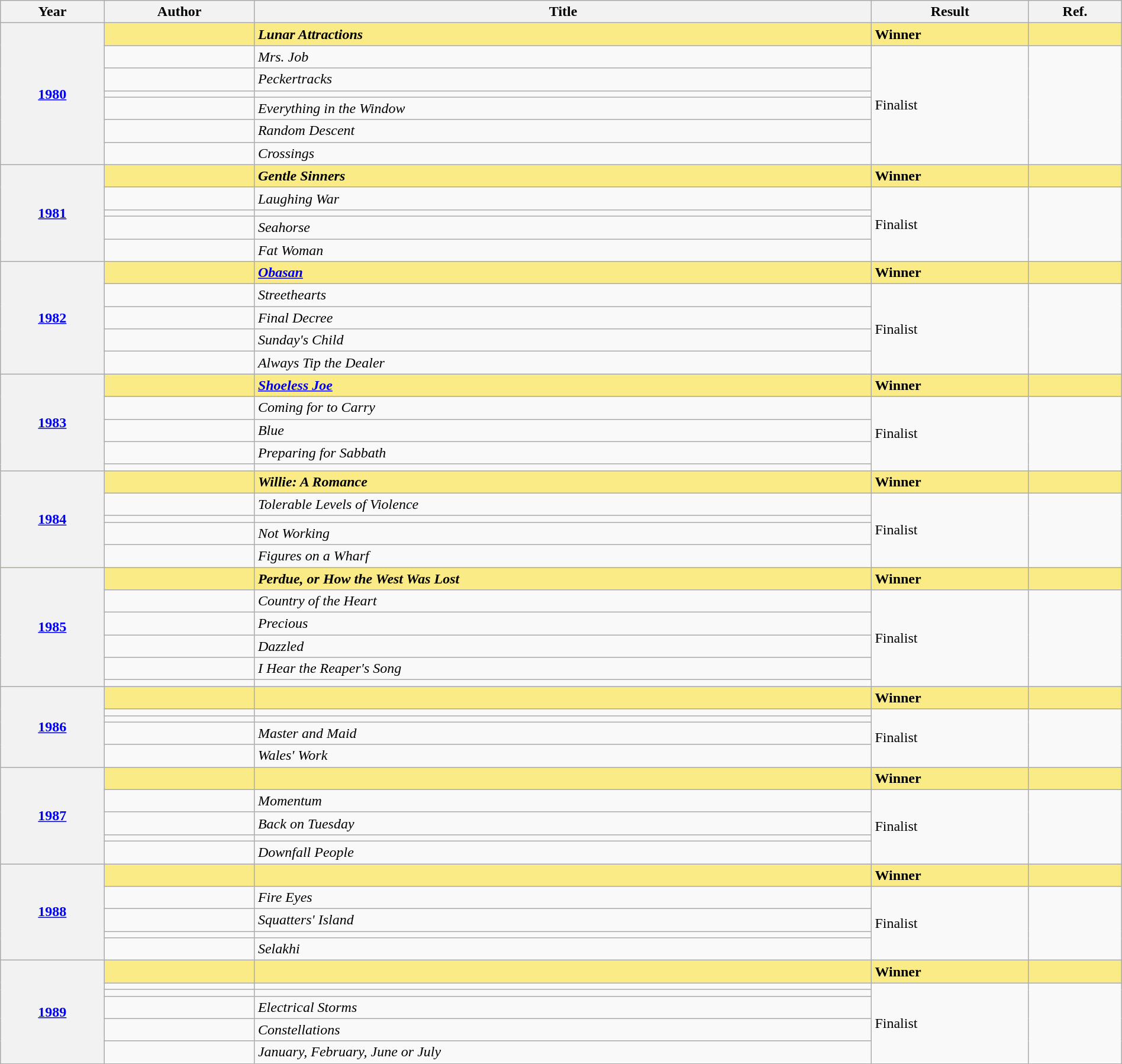<table class="wikitable sortable mw-collapsible" width=100%>
<tr>
<th>Year</th>
<th>Author</th>
<th>Title</th>
<th>Result</th>
<th>Ref.</th>
</tr>
<tr style=background:#FAEB86>
<th rowspan="7"><a href='#'>1980</a></th>
<td><strong></strong></td>
<td><strong><em>Lunar Attractions</em></strong></td>
<td><strong>Winner</strong></td>
<td></td>
</tr>
<tr>
<td></td>
<td><em>Mrs. Job</em></td>
<td rowspan=6>Finalist</td>
<td rowspan=6></td>
</tr>
<tr>
<td></td>
<td><em>Peckertracks</em></td>
</tr>
<tr>
<td></td>
<td><em></em></td>
</tr>
<tr>
<td></td>
<td><em>Everything in the Window</em></td>
</tr>
<tr>
<td></td>
<td><em>Random Descent</em></td>
</tr>
<tr>
<td></td>
<td><em>Crossings</em></td>
</tr>
<tr style=background:#FAEB86>
<th rowspan="5"><a href='#'>1981</a></th>
<td><strong></strong></td>
<td><strong><em>Gentle Sinners</em></strong></td>
<td><strong>Winner</strong></td>
<td></td>
</tr>
<tr>
<td></td>
<td><em>Laughing War</em></td>
<td rowspan=4>Finalist</td>
<td rowspan=4></td>
</tr>
<tr>
<td></td>
<td><em></em></td>
</tr>
<tr>
<td></td>
<td><em>Seahorse</em></td>
</tr>
<tr>
<td></td>
<td><em>Fat Woman</em></td>
</tr>
<tr style=background:#FAEB86>
<th rowspan="5"><a href='#'>1982</a></th>
<td><strong></strong></td>
<td><strong><em><a href='#'>Obasan</a></em></strong></td>
<td><strong>Winner</strong></td>
<td></td>
</tr>
<tr>
<td></td>
<td><em>Streethearts</em></td>
<td rowspan=4>Finalist</td>
<td rowspan=4></td>
</tr>
<tr>
<td></td>
<td><em>Final Decree</em></td>
</tr>
<tr>
<td></td>
<td><em>Sunday's Child</em></td>
</tr>
<tr>
<td></td>
<td><em>Always Tip the Dealer</em></td>
</tr>
<tr style=background:#FAEB86>
<th rowspan="5"><a href='#'>1983</a></th>
<td><strong></strong></td>
<td><strong><em><a href='#'>Shoeless Joe</a></em></strong></td>
<td><strong>Winner</strong></td>
<td></td>
</tr>
<tr>
<td></td>
<td><em>Coming for to Carry</em></td>
<td rowspan=4>Finalist</td>
<td rowspan=4></td>
</tr>
<tr>
<td></td>
<td><em>Blue</em></td>
</tr>
<tr>
<td></td>
<td><em>Preparing for Sabbath</em></td>
</tr>
<tr>
<td></td>
<td><em></em></td>
</tr>
<tr style=background:#FAEB86>
<th rowspan="5"><a href='#'>1984</a></th>
<td><strong></strong></td>
<td><strong><em>Willie: A Romance</em></strong></td>
<td><strong>Winner</strong></td>
<td></td>
</tr>
<tr>
<td></td>
<td><em>Tolerable Levels of Violence</em></td>
<td rowspan=4>Finalist</td>
<td rowspan=4></td>
</tr>
<tr>
<td></td>
<td><em></em></td>
</tr>
<tr>
<td></td>
<td><em>Not Working</em></td>
</tr>
<tr>
<td></td>
<td><em>Figures on a Wharf</em></td>
</tr>
<tr style=background:#FAEB86>
<th rowspan="6"><a href='#'>1985</a></th>
<td><strong></strong></td>
<td><strong><em>Perdue, or How the West Was Lost</em></strong></td>
<td><strong>Winner</strong></td>
<td></td>
</tr>
<tr>
<td></td>
<td><em>Country of the Heart</em></td>
<td rowspan=5>Finalist</td>
<td rowspan=5></td>
</tr>
<tr>
<td></td>
<td><em>Precious</em></td>
</tr>
<tr>
<td></td>
<td><em>Dazzled</em></td>
</tr>
<tr>
<td></td>
<td><em>I Hear the Reaper's Song</em></td>
</tr>
<tr>
<td></td>
<td><em></em></td>
</tr>
<tr style=background:#FAEB86>
<th rowspan="5"><a href='#'>1986</a></th>
<td><strong></strong></td>
<td><strong><em></em></strong></td>
<td><strong>Winner</strong></td>
<td></td>
</tr>
<tr>
<td></td>
<td><em></em></td>
<td rowspan=4>Finalist</td>
<td rowspan=4></td>
</tr>
<tr>
<td></td>
<td><em></em></td>
</tr>
<tr>
<td></td>
<td><em>Master and Maid</em></td>
</tr>
<tr>
<td></td>
<td><em>Wales' Work</em></td>
</tr>
<tr style=background:#FAEB86>
<th rowspan="5"><a href='#'>1987</a></th>
<td><strong></strong></td>
<td><strong><em></em></strong></td>
<td><strong>Winner</strong></td>
<td></td>
</tr>
<tr>
<td></td>
<td><em>Momentum</em></td>
<td rowspan=4>Finalist</td>
<td rowspan=4></td>
</tr>
<tr>
<td></td>
<td><em>Back on Tuesday</em></td>
</tr>
<tr>
<td></td>
<td><em></em></td>
</tr>
<tr>
<td></td>
<td><em>Downfall People</em></td>
</tr>
<tr style=background:#FAEB86>
<th rowspan="5"><a href='#'>1988</a></th>
<td><strong></strong></td>
<td><strong><em></em></strong></td>
<td><strong>Winner</strong></td>
<td></td>
</tr>
<tr>
<td></td>
<td><em>Fire Eyes</em></td>
<td rowspan=4>Finalist</td>
<td rowspan=4></td>
</tr>
<tr>
<td></td>
<td><em>Squatters' Island</em></td>
</tr>
<tr>
<td></td>
<td><em></em></td>
</tr>
<tr>
<td></td>
<td><em>Selakhi</em></td>
</tr>
<tr style=background:#FAEB86>
<th rowspan="6"><a href='#'>1989</a></th>
<td><strong></strong></td>
<td><strong><em></em></strong></td>
<td><strong>Winner</strong></td>
<td></td>
</tr>
<tr>
<td></td>
<td><em></em></td>
<td rowspan=5>Finalist</td>
<td rowspan=5></td>
</tr>
<tr>
<td></td>
<td><em></em></td>
</tr>
<tr>
<td></td>
<td><em>Electrical Storms</em></td>
</tr>
<tr>
<td></td>
<td><em>Constellations</em></td>
</tr>
<tr>
<td></td>
<td><em>January, February, June or July</em></td>
</tr>
</table>
